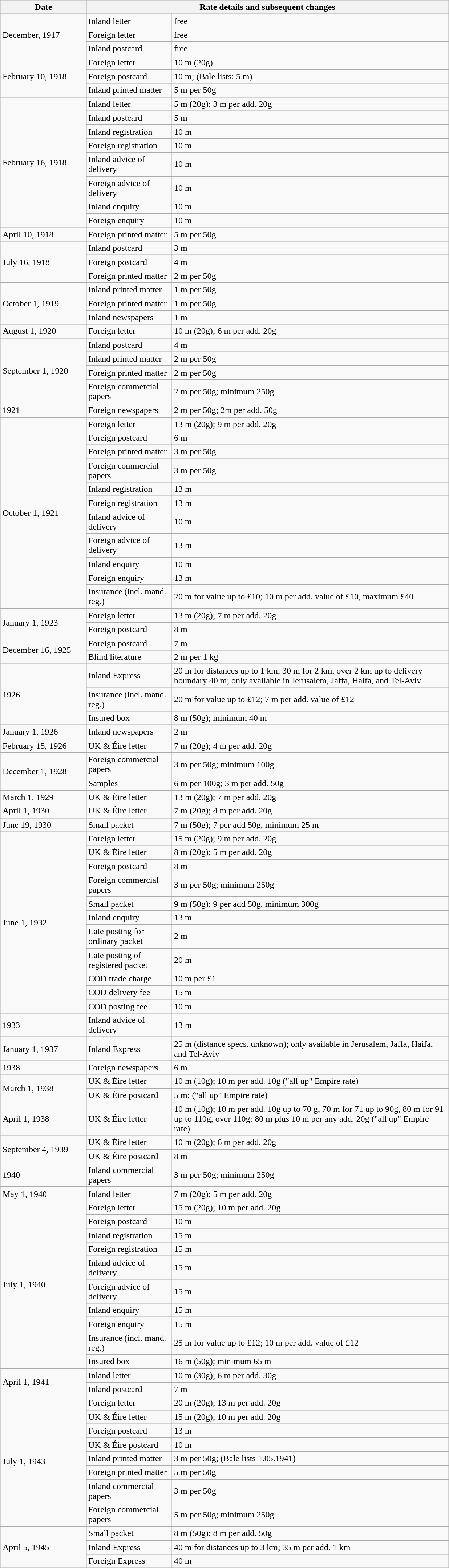<table class="wikitable" style="margin:1em auto;">
<tr>
<th>Date</th>
<th colspan="2">Rate details and subsequent changes</th>
</tr>
<tr>
<td rowspan="3" width="150">December, 1917</td>
<td width="150">Inland letter</td>
<td width="500">free</td>
</tr>
<tr>
<td width="150">Foreign letter</td>
<td width="500">free</td>
</tr>
<tr>
<td width="150">Inland postcard</td>
<td width="500">free</td>
</tr>
<tr>
<td rowspan="3" width="150">February 10, 1918</td>
<td width="150">Foreign letter</td>
<td width="500">10 m (20g)</td>
</tr>
<tr>
<td width="150">Foreign postcard</td>
<td width="500">10 m; (Bale lists: 5 m)</td>
</tr>
<tr>
<td width="150">Inland printed matter</td>
<td width="500">5 m per 50g</td>
</tr>
<tr>
<td rowspan="8" width="150">February 16, 1918</td>
<td width="150">Inland letter</td>
<td width="500">5 m (20g); 3 m per add. 20g</td>
</tr>
<tr>
<td width="150">Inland postcard</td>
<td width="500">5 m</td>
</tr>
<tr>
<td width="150">Inland registration</td>
<td width="500">10 m</td>
</tr>
<tr>
<td width="150">Foreign registration</td>
<td width="500">10 m</td>
</tr>
<tr>
<td width="150">Inland advice of delivery</td>
<td width="500">10 m</td>
</tr>
<tr>
<td width="150">Foreign advice of delivery</td>
<td width="500">10 m</td>
</tr>
<tr>
<td width="150">Inland enquiry</td>
<td width="500">10 m</td>
</tr>
<tr>
<td width="150">Foreign enquiry</td>
<td width="500">10 m</td>
</tr>
<tr>
<td rowspan="1" width="150">April 10, 1918</td>
<td width="150">Foreign printed matter</td>
<td width="500">5 m per 50g</td>
</tr>
<tr>
<td rowspan="3" width="150">July 16, 1918</td>
<td width="150">Inland postcard</td>
<td width="500">3 m</td>
</tr>
<tr>
<td width="150">Foreign postcard</td>
<td width="500">4 m</td>
</tr>
<tr>
<td width="150">Foreign printed matter</td>
<td width="500">2 m per 50g</td>
</tr>
<tr>
<td rowspan="3" width="150">October 1, 1919</td>
<td width="150">Inland printed matter</td>
<td width="500">1 m per 50g</td>
</tr>
<tr>
<td width="150">Foreign printed matter</td>
<td width="500">1 m per 50g</td>
</tr>
<tr>
<td width="150">Inland newspapers</td>
<td width="500">1 m</td>
</tr>
<tr>
<td rowspan="1" width="150">August 1, 1920</td>
<td width="150">Foreign letter</td>
<td width="500">10 m (20g); 6 m per add. 20g</td>
</tr>
<tr>
<td rowspan="4" width="150">September 1, 1920</td>
<td width="150">Inland postcard</td>
<td width="500">4 m</td>
</tr>
<tr>
<td width="150">Inland printed matter</td>
<td width="500">2 m per 50g</td>
</tr>
<tr>
<td width="150">Foreign printed matter</td>
<td width="500">2 m per 50g</td>
</tr>
<tr>
<td width="150">Foreign commercial papers</td>
<td width="500">2 m per 50g; minimum 250g</td>
</tr>
<tr>
<td rowspan="1" width="150">1921</td>
<td width="150">Foreign newspapers</td>
<td width="500">2 m per 50g; 2m per add. 50g</td>
</tr>
<tr>
<td rowspan="11" width="150">October 1, 1921</td>
<td width="150">Foreign letter</td>
<td width="500">13 m (20g); 9 m per add. 20g</td>
</tr>
<tr>
<td width="150">Foreign postcard</td>
<td width="500">6 m</td>
</tr>
<tr>
<td width="150">Foreign printed matter</td>
<td width="500">3 m per 50g</td>
</tr>
<tr>
<td width="150">Foreign commercial papers</td>
<td width="500">3 m per 50g</td>
</tr>
<tr>
<td width="150">Inland registration</td>
<td width="500">13 m</td>
</tr>
<tr>
<td width="150">Foreign registration</td>
<td width="500">13 m</td>
</tr>
<tr>
<td width="150">Inland advice of delivery</td>
<td width="500">10 m</td>
</tr>
<tr>
<td width="150">Foreign advice of delivery</td>
<td width="500">13 m</td>
</tr>
<tr>
<td width="150">Inland enquiry</td>
<td width="500">10 m</td>
</tr>
<tr>
<td width="150">Foreign enquiry</td>
<td width="500">13 m</td>
</tr>
<tr>
<td width="150">Insurance (incl. mand. reg.)</td>
<td width="500">20 m for value up to £10; 10 m per add. value of £10, maximum £40</td>
</tr>
<tr>
<td rowspan="2" width="150">January 1, 1923</td>
<td width="150">Foreign letter</td>
<td width="500">13 m (20g); 7 m per add. 20g</td>
</tr>
<tr>
<td width="150">Foreign postcard</td>
<td width="500">8 m</td>
</tr>
<tr>
<td rowspan="2" width="150">December 16, 1925 </td>
<td width="150">Foreign postcard</td>
<td width="500">7 m</td>
</tr>
<tr>
<td width="150">Blind literature</td>
<td width="500">2 m per 1 kg</td>
</tr>
<tr>
<td rowspan="3" width="150">1926</td>
<td width="150">Inland Express</td>
<td width="500">20 m for distances up to 1 km, 30 m for 2 km, over 2 km up to delivery boundary 40 m; only available in Jerusalem, Jaffa, Haifa, and Tel-Aviv</td>
</tr>
<tr>
<td width="150">Insurance (incl. mand. reg.)</td>
<td width="500">20 m for value up to £12; 7 m per add. value of £12</td>
</tr>
<tr>
<td width="150">Insured box</td>
<td width="500">8 m (50g); minimum 40 m</td>
</tr>
<tr>
<td rowspan="1" width="150">January 1, 1926</td>
<td width="150">Inland newspapers</td>
<td width="500">2 m</td>
</tr>
<tr>
<td rowspan="1" width="150">February 15, 1926</td>
<td width="150">UK & Éire letter</td>
<td width="500">7 m (20g); 4 m per add. 20g</td>
</tr>
<tr>
<td rowspan="2" width="150">December 1, 1928</td>
<td width="150">Foreign commercial papers</td>
<td width="500">3 m per 50g; minimum 100g</td>
</tr>
<tr>
<td width="150">Samples</td>
<td width="500">6 m per 100g; 3 m per add. 50g</td>
</tr>
<tr>
<td rowspan="1" width="150">March 1, 1929</td>
<td width="150">UK & Éire letter</td>
<td width="500">13 m (20g); 7 m per add. 20g</td>
</tr>
<tr>
<td rowspan="1" width="150">April 1, 1930</td>
<td width="150">UK & Éire letter</td>
<td width="500">7 m (20g); 4 m per add. 20g</td>
</tr>
<tr>
<td rowspan="1" width="150">June 19, 1930</td>
<td width="150">Small packet</td>
<td width="500">7 m (50g); 7 per add 50g, minimum 25 m</td>
</tr>
<tr>
<td rowspan="11" width="150">June 1, 1932</td>
<td width="150">Foreign letter</td>
<td width="500">15 m (20g); 9 m per add. 20g</td>
</tr>
<tr>
<td width="150">UK & Éire letter</td>
<td width="500">8 m (20g); 5 m per add. 20g</td>
</tr>
<tr>
<td width="150">Foreign postcard</td>
<td width="500">8 m</td>
</tr>
<tr>
<td width="150">Foreign commercial papers</td>
<td width="500">3 m per 50g; minimum 250g</td>
</tr>
<tr>
<td width="150">Small packet</td>
<td width="500">9 m (50g); 9 per add 50g, minimum 300g</td>
</tr>
<tr>
<td width="150">Inland enquiry</td>
<td width="500">13 m</td>
</tr>
<tr>
<td width="150">Late posting for ordinary packet</td>
<td width="500">2 m</td>
</tr>
<tr>
<td width="150">Late posting of registered packet</td>
<td width="500">20 m</td>
</tr>
<tr>
<td width="150">COD trade charge</td>
<td width="500">10 m per £1</td>
</tr>
<tr>
<td width="150">COD delivery fee</td>
<td width="500">15 m</td>
</tr>
<tr>
<td width="150">COD posting fee</td>
<td width="500">10 m</td>
</tr>
<tr>
<td rowspan="1" width="150">1933</td>
<td width="150">Inland advice of delivery</td>
<td width="500">13 m</td>
</tr>
<tr>
<td rowspan="1" width="150">January 1, 1937</td>
<td width="150">Inland Express</td>
<td width="500">25 m (distance specs. unknown); only available in Jerusalem, Jaffa, Haifa, and Tel-Aviv</td>
</tr>
<tr>
<td rowspan="1" width="150">1938</td>
<td width="150">Foreign newspapers</td>
<td width="500">6 m</td>
</tr>
<tr>
<td rowspan="2" width="150">March 1, 1938</td>
<td width="150">UK & Éire letter</td>
<td width="500">10 m (10g); 10 m per add. 10g ("all up" Empire rate)</td>
</tr>
<tr>
<td width="150">UK & Éire postcard</td>
<td width="500">5 m; ("all up" Empire rate)</td>
</tr>
<tr>
<td rowspan="1" width="150">April 1, 1938</td>
<td width="150">UK & Éire letter</td>
<td width="500">10 m (10g); 10 m per add. 10g up to 70 g, 70 m for 71 up to 90g, 80 m for 91 up to 110g, over 110g: 80 m plus 10 m per any add. 20g ("all up" Empire rate)</td>
</tr>
<tr>
<td rowspan="2" width="150">September 4, 1939</td>
<td width="150">UK & Éire letter</td>
<td width="500">10 m (20g); 6 m per add. 20g</td>
</tr>
<tr>
<td width="150">UK & Éire postcard</td>
<td width="500">8 m</td>
</tr>
<tr>
<td rowspan="1" width="150">1940</td>
<td width="150">Inland commercial papers</td>
<td width="500">3 m per 50g; minimum 250g</td>
</tr>
<tr>
<td rowspan="1" width="150">May 1, 1940</td>
<td width="150">Inland letter</td>
<td width="500">7 m (20g); 5 m per add. 20g</td>
</tr>
<tr>
<td rowspan="10" width="150">July 1, 1940</td>
<td width="150">Foreign letter</td>
<td width="500">15 m (20g); 10 m per add. 20g</td>
</tr>
<tr>
<td width="150">Foreign postcard</td>
<td width="500">10 m</td>
</tr>
<tr>
<td width="150">Inland registration</td>
<td width="500">15 m</td>
</tr>
<tr>
<td width="150">Foreign registration</td>
<td width="500">15 m</td>
</tr>
<tr>
<td width="150">Inland advice of delivery</td>
<td width="500">15 m</td>
</tr>
<tr>
<td width="150">Foreign advice of delivery</td>
<td width="500">15 m</td>
</tr>
<tr>
<td width="150">Inland enquiry</td>
<td width="500">15 m</td>
</tr>
<tr>
<td width="150">Foreign enquiry</td>
<td width="500">15 m</td>
</tr>
<tr>
<td width="150">Insurance (incl. mand. reg.)</td>
<td width="500">25 m for value up to £12; 10 m per add. value of £12</td>
</tr>
<tr>
<td width="150">Insured box</td>
<td width="500">16 m (50g); minimum 65 m</td>
</tr>
<tr>
<td rowspan="2" width="150">April 1, 1941</td>
<td width="150">Inland letter</td>
<td width="500">10 m (30g); 6 m per add. 30g</td>
</tr>
<tr>
<td width="150">Inland postcard</td>
<td width="500">7 m</td>
</tr>
<tr>
<td rowspan="8" width="150">July 1, 1943</td>
<td width="150">Foreign letter</td>
<td width="500">20 m (20g); 13 m per add. 20g</td>
</tr>
<tr>
<td width="150">UK & Éire letter</td>
<td width="500">15 m (20g); 10 m per add. 20g</td>
</tr>
<tr>
<td width="150">Foreign postcard</td>
<td width="500">13 m</td>
</tr>
<tr>
<td width="150">UK & Éire postcard</td>
<td width="500">10 m</td>
</tr>
<tr>
<td width="150">Inland printed matter</td>
<td width="500">3 m per 50g; (Bale lists 1.05.1941)</td>
</tr>
<tr>
<td width="150">Foreign printed matter</td>
<td width="500">5 m per 50g</td>
</tr>
<tr>
<td width="150">Inland commercial papers</td>
<td width="500">3 m per 50g</td>
</tr>
<tr>
<td width="150">Foreign commercial papers</td>
<td width="500">5 m per 50g; minimum 250g</td>
</tr>
<tr>
<td rowspan="3" width="150">April 5, 1945</td>
<td width="150">Small packet</td>
<td width="500">8 m (50g); 8 m per add. 50g</td>
</tr>
<tr>
<td width="150">Inland Express</td>
<td width="500">40 m for distances up to 3 km; 35 m per add. 1 km</td>
</tr>
<tr>
<td width="150">Foreign Express</td>
<td width="500">40 m</td>
</tr>
</table>
